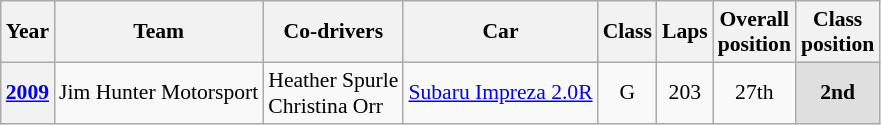<table class="wikitable" style="font-size:90%">
<tr>
<th>Year</th>
<th>Team</th>
<th>Co-drivers</th>
<th>Car</th>
<th>Class</th>
<th>Laps</th>
<th>Overall<br>position</th>
<th>Class<br>position</th>
</tr>
<tr align="center">
<th><a href='#'>2009</a></th>
<td align="left"> Jim Hunter Motorsport</td>
<td align="left"> Heather Spurle<br> Christina Orr</td>
<td align="left"><a href='#'>Subaru Impreza 2.0R</a></td>
<td>G</td>
<td>203</td>
<td>27th</td>
<td style="background:#dfdfdf;"><strong>2nd</strong></td>
</tr>
</table>
